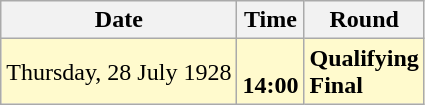<table class="wikitable">
<tr>
<th>Date</th>
<th>Time</th>
<th>Round</th>
</tr>
<tr style=background:lemonchiffon>
<td>Thursday, 28 July 1928</td>
<td> <br><strong>14:00</strong></td>
<td><strong>Qualifying</strong><br><strong>Final</strong></td>
</tr>
</table>
